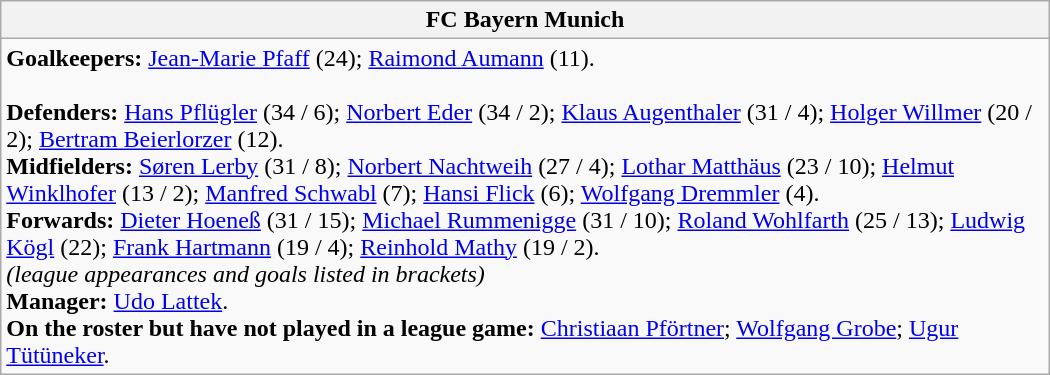<table class="wikitable" style="width:700px;">
<tr>
<th>FC Bayern Munich</th>
</tr>
<tr>
<td><strong>Goalkeepers:</strong> <a href='#'>Jean-Marie Pfaff</a>  (24); <a href='#'>Raimond Aumann</a> (11).<br><br><strong>Defenders:</strong> <a href='#'>Hans Pflügler</a> (34 / 6); <a href='#'>Norbert Eder</a> (34 / 2); <a href='#'>Klaus Augenthaler</a> (31 / 4); <a href='#'>Holger Willmer</a> (20 / 2); <a href='#'>Bertram Beierlorzer</a> (12).<br>
<strong>Midfielders:</strong> <a href='#'>Søren Lerby</a>  (31 / 8); <a href='#'>Norbert Nachtweih</a>  (27 / 4); <a href='#'>Lothar Matthäus</a> (23 / 10); <a href='#'>Helmut Winklhofer</a> (13 / 2); <a href='#'>Manfred Schwabl</a> (7); <a href='#'>Hansi Flick</a> (6); <a href='#'>Wolfgang Dremmler</a> (4).<br>
<strong>Forwards:</strong> <a href='#'>Dieter Hoeneß</a> (31 / 15); <a href='#'>Michael Rummenigge</a> (31 / 10); <a href='#'>Roland Wohlfarth</a> (25 / 13); <a href='#'>Ludwig Kögl</a> (22); <a href='#'>Frank Hartmann</a> (19 / 4); <a href='#'>Reinhold Mathy</a> (19 / 2).
<br><em>(league appearances and goals listed in brackets)</em><br><strong>Manager:</strong> <a href='#'>Udo Lattek</a>.<br><strong>On the roster but have not played in a league game:</strong> <a href='#'>Christiaan Pförtner</a>; <a href='#'>Wolfgang Grobe</a>; <a href='#'>Ugur Tütüneker</a>.</td>
</tr>
</table>
